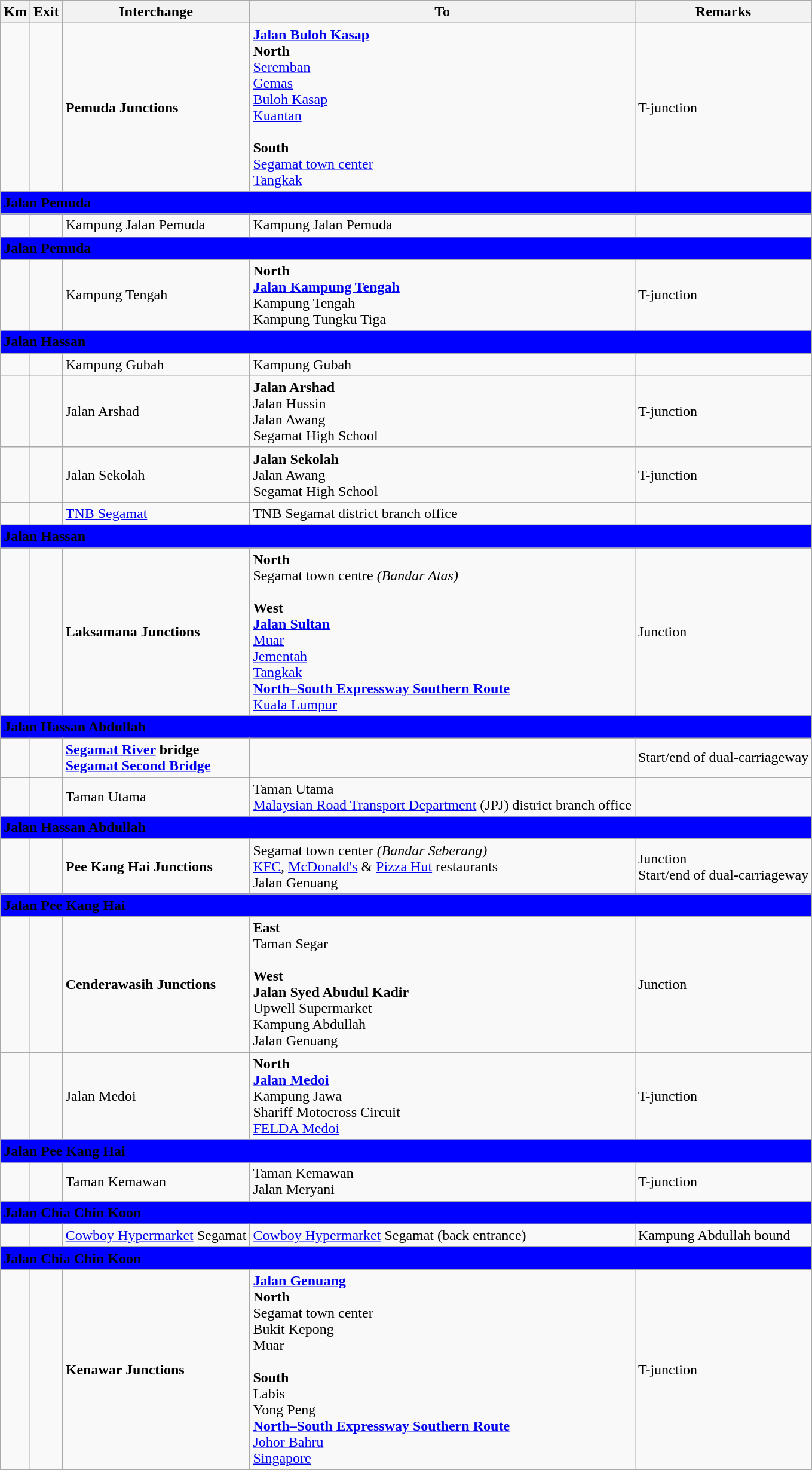<table class="wikitable">
<tr>
<th>Km</th>
<th>Exit</th>
<th>Interchange</th>
<th>To</th>
<th>Remarks</th>
</tr>
<tr>
<td></td>
<td></td>
<td><strong>Pemuda Junctions</strong></td>
<td><strong> <a href='#'>Jalan Buloh Kasap</a><br>North</strong><br> <a href='#'>Seremban</a><br> <a href='#'>Gemas</a><br> <a href='#'>Buloh Kasap</a><br> <a href='#'>Kuantan</a><br><br><strong>South</strong><br> <a href='#'>Segamat town center</a><br> <a href='#'>Tangkak</a></td>
<td>T-junction</td>
</tr>
<tr>
<td style="width:600px" colspan="6" style="text-align:center" bgcolor="blue"><strong><span>Jalan Pemuda</span></strong></td>
</tr>
<tr>
<td></td>
<td></td>
<td>Kampung Jalan Pemuda</td>
<td>Kampung Jalan Pemuda</td>
<td></td>
</tr>
<tr>
<td style="width:600px" colspan="6" style="text-align:center" bgcolor="blue"><strong><span>Jalan Pemuda</span></strong></td>
</tr>
<tr>
<td></td>
<td></td>
<td>Kampung Tengah</td>
<td><strong>North</strong><br> <strong><a href='#'>Jalan Kampung Tengah</a></strong><br> Kampung Tengah<br> Kampung Tungku Tiga</td>
<td>T-junction</td>
</tr>
<tr>
<td style="width:600px" colspan="6" style="text-align:center" bgcolor="blue"> <strong><span>Jalan Hassan</span></strong></td>
</tr>
<tr>
<td></td>
<td></td>
<td>Kampung Gubah</td>
<td>Kampung Gubah</td>
<td></td>
</tr>
<tr>
<td></td>
<td></td>
<td>Jalan Arshad</td>
<td><strong>Jalan Arshad</strong><br>Jalan Hussin<br>Jalan Awang<br>Segamat High School</td>
<td>T-junction</td>
</tr>
<tr>
<td></td>
<td></td>
<td>Jalan Sekolah</td>
<td><strong>Jalan Sekolah</strong><br>Jalan Awang<br>Segamat High School</td>
<td>T-junction</td>
</tr>
<tr>
<td></td>
<td></td>
<td><a href='#'>TNB Segamat</a></td>
<td>TNB Segamat district branch office</td>
<td></td>
</tr>
<tr>
<td style="width:600px" colspan="6" style="text-align:center" bgcolor="blue"> <strong><span>Jalan Hassan</span></strong></td>
</tr>
<tr>
<td></td>
<td></td>
<td><strong>Laksamana  Junctions</strong></td>
<td><strong>North</strong><br>Segamat town centre <em>(Bandar Atas)</em><br><br><strong>West</strong><br> <strong><a href='#'>Jalan Sultan</a></strong><br> <a href='#'>Muar</a><br> <a href='#'>Jementah</a><br> <a href='#'>Tangkak</a><br>  <strong><a href='#'>North–South Expressway Southern Route</a></strong><br><a href='#'>Kuala Lumpur</a></td>
<td>Junction</td>
</tr>
<tr>
<td style="width:600px" colspan="6" style="text-align:center" bgcolor="blue"><strong><span>Jalan Hassan Abdullah</span></strong></td>
</tr>
<tr>
<td></td>
<td></td>
<td><strong><a href='#'>Segamat River</a> bridge<br><a href='#'>Segamat Second Bridge</a></strong></td>
<td></td>
<td>Start/end of dual-carriageway</td>
</tr>
<tr>
<td></td>
<td></td>
<td>Taman Utama</td>
<td>Taman Utama<br><a href='#'>Malaysian Road Transport Department</a> (JPJ) district branch office</td>
<td></td>
</tr>
<tr>
<td style="width:600px" colspan="6" style="text-align:center" bgcolor="blue"><strong><span>Jalan Hassan Abdullah</span></strong></td>
</tr>
<tr>
<td></td>
<td></td>
<td><strong>Pee Kang Hai Junctions</strong></td>
<td>Segamat town center <em>(Bandar Seberang)</em><br><a href='#'>KFC</a>, <a href='#'>McDonald's</a> & <a href='#'>Pizza Hut</a> restaurants<br> Jalan Genuang</td>
<td>Junction<br>Start/end of dual-carriageway</td>
</tr>
<tr>
<td style="width:600px" colspan="6" style="text-align:center" bgcolor="blue"><strong><span>Jalan Pee Kang Hai</span></strong></td>
</tr>
<tr>
<td></td>
<td></td>
<td><strong>Cenderawasih  Junctions</strong></td>
<td><strong>East</strong><br>Taman Segar<br><br><strong>West</strong><br><strong>Jalan Syed Abudul Kadir</strong><br>Upwell Supermarket<br>Kampung Abdullah<br> Jalan Genuang</td>
<td>Junction</td>
</tr>
<tr>
<td></td>
<td></td>
<td>Jalan Medoi</td>
<td><strong>North</strong><br><strong> <a href='#'>Jalan Medoi</a></strong><br> Kampung Jawa<br> Shariff Motocross Circuit<br> <a href='#'>FELDA Medoi</a></td>
<td>T-junction</td>
</tr>
<tr>
<td style="width:600px" colspan="6" style="text-align:center" bgcolor="blue"><strong><span>Jalan Pee Kang Hai</span></strong></td>
</tr>
<tr>
<td></td>
<td></td>
<td>Taman Kemawan</td>
<td>Taman Kemawan<br>Jalan Meryani</td>
<td>T-junction</td>
</tr>
<tr>
<td style="width:600px" colspan="6" style="text-align:center" bgcolor="blue"><strong><span>Jalan Chia Chin Koon</span></strong></td>
</tr>
<tr>
<td></td>
<td></td>
<td><a href='#'>Cowboy Hypermarket</a> Segamat</td>
<td><a href='#'>Cowboy Hypermarket</a> Segamat (back entrance)</td>
<td>Kampung Abdullah bound</td>
</tr>
<tr>
<td style="width:600px" colspan="6" style="text-align:center" bgcolor="blue"><strong><span>Jalan Chia Chin Koon</span></strong></td>
</tr>
<tr>
<td></td>
<td></td>
<td><strong>Kenawar Junctions</strong></td>
<td><strong> <a href='#'>Jalan Genuang</a></strong><br><strong>North</strong><br> Segamat town center<br> Bukit Kepong<br> Muar<br><br><strong>South</strong><br> Labis<br> Yong Peng<br>  <strong><a href='#'>North–South Expressway Southern Route</a></strong><br><a href='#'>Johor Bahru</a><br><a href='#'>Singapore</a></td>
<td>T-junction</td>
</tr>
</table>
